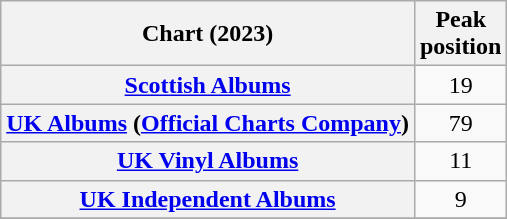<table class="wikitable sortable plainrowheaders" style="text-align:center">
<tr>
<th scope="col">Chart (2023)</th>
<th scope="col">Peak<br>position</th>
</tr>
<tr>
<th scope="row"><a href='#'>Scottish Albums</a></th>
<td>19</td>
</tr>
<tr>
<th scope="row"><a href='#'>UK Albums</a> (<a href='#'>Official Charts Company</a>)</th>
<td>79</td>
</tr>
<tr>
<th scope="row"><a href='#'>UK Vinyl Albums</a></th>
<td>11</td>
</tr>
<tr>
<th scope="row"><a href='#'>UK Independent Albums</a></th>
<td>9</td>
</tr>
<tr>
</tr>
</table>
